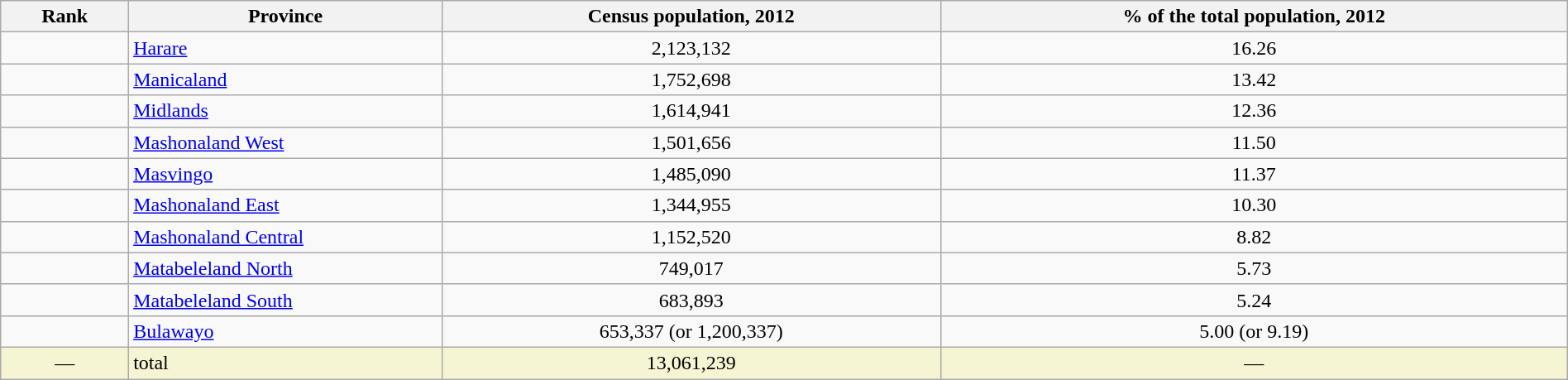<table class="wikitable sortable" style="width:100%; text-align:center;">
<tr>
<th style="vertical-align: middle">Rank</th>
<th style="width: 20%; vertical-align: middle">Province</th>
<th style="vertical-align: middle">Census population, 2012</th>
<th style="vertical-align: middle">% of the total population, 2012</th>
</tr>
<tr>
<td align="center"></td>
<td style="text-align: left;"><a href='#'>Harare</a></td>
<td>2,123,132</td>
<td>16.26</td>
</tr>
<tr>
<td align="center"></td>
<td style="text-align: left;"><a href='#'>Manicaland</a></td>
<td>1,752,698</td>
<td>13.42</td>
</tr>
<tr>
<td align="center"></td>
<td style="text-align: left;"><a href='#'>Midlands</a></td>
<td>1,614,941</td>
<td>12.36</td>
</tr>
<tr>
<td align="center"></td>
<td style="text-align: left;"><a href='#'>Mashonaland West</a></td>
<td>1,501,656</td>
<td>11.50</td>
</tr>
<tr>
<td align="center"></td>
<td style="text-align: left;"><a href='#'>Masvingo</a></td>
<td>1,485,090</td>
<td>11.37</td>
</tr>
<tr>
<td align="center"></td>
<td style="text-align: left;"><a href='#'>Mashonaland East</a></td>
<td>1,344,955</td>
<td>10.30</td>
</tr>
<tr>
<td align="center"></td>
<td style="text-align: left;"><a href='#'>Mashonaland Central</a></td>
<td>1,152,520</td>
<td>8.82</td>
</tr>
<tr>
<td align="center"></td>
<td style="text-align: left;"><a href='#'>Matabeleland North</a></td>
<td>749,017</td>
<td>5.73</td>
</tr>
<tr>
<td align="center"></td>
<td style="text-align: left;"><a href='#'>Matabeleland South</a></td>
<td>683,893</td>
<td>5.24</td>
</tr>
<tr>
<td align="center"></td>
<td style="text-align: left;"><a href='#'>Bulawayo</a></td>
<td>653,337 (or 1,200,337)</td>
<td>5.00 (or 9.19)</td>
</tr>
<tr style="background:#f5f5d3;">
<td> —</td>
<td style="text-align: left;"> total</td>
<td>13,061,239</td>
<td>—</td>
</tr>
</table>
